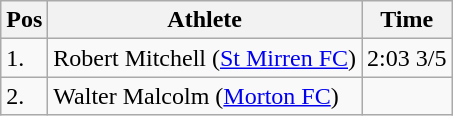<table class="wikitable">
<tr>
<th>Pos</th>
<th>Athlete</th>
<th>Time</th>
</tr>
<tr>
<td>1.</td>
<td>Robert Mitchell (<a href='#'>St Mirren FC</a>)</td>
<td>2:03 3/5</td>
</tr>
<tr>
<td>2.</td>
<td>Walter Malcolm (<a href='#'>Morton FC</a>)</td>
<td></td>
</tr>
</table>
